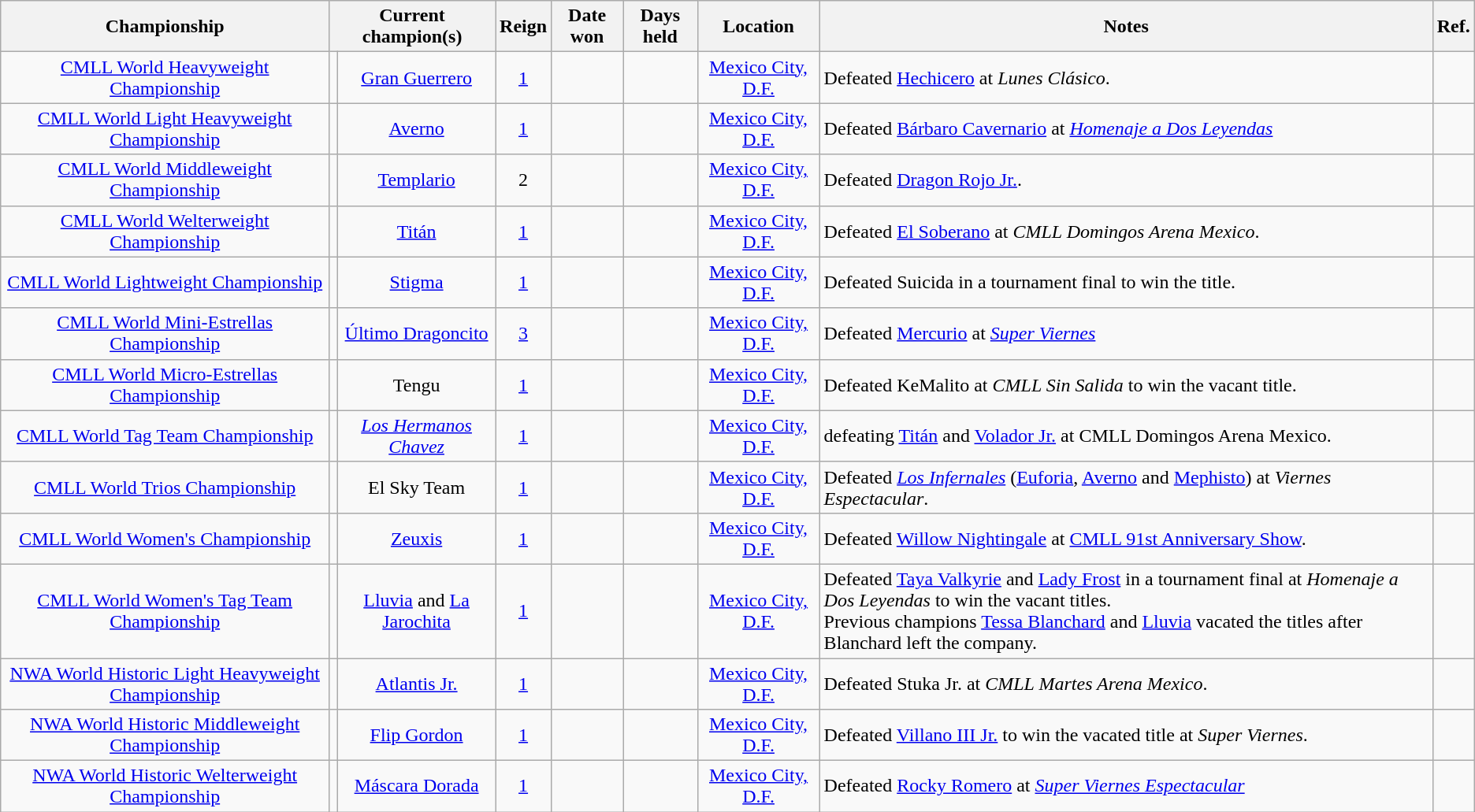<table class="wikitable sortable" style="text-align: center">
<tr>
<th>Championship</th>
<th colspan=2>Current champion(s)</th>
<th>Reign</th>
<th>Date won</th>
<th>Days held</th>
<th>Location</th>
<th>Notes</th>
<th>Ref.</th>
</tr>
<tr>
<td><a href='#'>CMLL World Heavyweight Championship</a></td>
<td></td>
<td><a href='#'>Gran Guerrero</a></td>
<td><a href='#'>1</a></td>
<td></td>
<td></td>
<td><a href='#'>Mexico City, D.F.</a></td>
<td align=left>Defeated <a href='#'>Hechicero</a>  at <em>Lunes Clásico</em>.</td>
<td></td>
</tr>
<tr>
<td><a href='#'>CMLL World Light Heavyweight Championship</a></td>
<td></td>
<td><a href='#'>Averno</a></td>
<td><a href='#'>1</a></td>
<td></td>
<td></td>
<td><a href='#'>Mexico City, D.F.</a></td>
<td align=left>Defeated <a href='#'>Bárbaro Cavernario</a> at <em><a href='#'>Homenaje a Dos Leyendas</a></em></td>
<td></td>
</tr>
<tr>
<td><a href='#'>CMLL World Middleweight Championship</a></td>
<td></td>
<td><a href='#'>Templario</a></td>
<td align=center>2</td>
<td align=center></td>
<td align=center></td>
<td><a href='#'>Mexico City, D.F.</a></td>
<td align=left>Defeated <a href='#'>Dragon Rojo Jr.</a>.</td>
<td></td>
</tr>
<tr>
<td><a href='#'>CMLL World Welterweight Championship</a></td>
<td></td>
<td><a href='#'>Titán</a></td>
<td><a href='#'>1</a></td>
<td></td>
<td></td>
<td><a href='#'>Mexico City, D.F.</a></td>
<td align=left>Defeated <a href='#'>El Soberano</a> at <em>CMLL Domingos Arena Mexico</em>.</td>
<td></td>
</tr>
<tr>
<td><a href='#'>CMLL World Lightweight Championship</a></td>
<td></td>
<td><a href='#'>Stigma</a></td>
<td><a href='#'>1</a></td>
<td></td>
<td></td>
<td><a href='#'>Mexico City, D.F.</a></td>
<td align=left>Defeated Suicida in a tournament final to win the title.</td>
<td></td>
</tr>
<tr>
<td><a href='#'>CMLL World Mini-Estrellas Championship</a></td>
<td></td>
<td><a href='#'>Último Dragoncito</a></td>
<td><a href='#'>3</a></td>
<td></td>
<td></td>
<td><a href='#'>Mexico City, D.F.</a></td>
<td align=left>Defeated <a href='#'>Mercurio</a> at <em><a href='#'>Super Viernes</a></em></td>
<td></td>
</tr>
<tr>
<td><a href='#'>CMLL World Micro-Estrellas Championship</a></td>
<td></td>
<td>Tengu</td>
<td><a href='#'>1</a></td>
<td></td>
<td></td>
<td><a href='#'>Mexico City, D.F.</a></td>
<td align=left>Defeated KeMalito at <em>CMLL Sin Salida</em> to win the vacant title.</td>
<td></td>
</tr>
<tr>
<td><a href='#'>CMLL World Tag Team Championship</a></td>
<td><br></td>
<td><em><a href='#'>Los Hermanos Chavez</a></em><br></td>
<td><a href='#'>1</a></td>
<td></td>
<td></td>
<td><a href='#'>Mexico City, D.F.</a></td>
<td align=left>defeating <a href='#'>Titán</a> and <a href='#'>Volador Jr.</a> at CMLL Domingos Arena Mexico.</td>
<td></td>
</tr>
<tr>
<td><a href='#'>CMLL World Trios Championship</a></td>
<td><br><br></td>
<td>El Sky Team<br></td>
<td><a href='#'>1<br></a></td>
<td></td>
<td></td>
<td><a href='#'>Mexico City, D.F.</a></td>
<td align=left>Defeated <em><a href='#'>Los Infernales</a></em> (<a href='#'>Euforia</a>, <a href='#'>Averno</a> and <a href='#'>Mephisto</a>) at <em>Viernes Espectacular</em>.</td>
<td></td>
</tr>
<tr>
<td><a href='#'>CMLL World Women's Championship</a></td>
<td></td>
<td><a href='#'>Zeuxis</a></td>
<td><a href='#'>1</a></td>
<td></td>
<td></td>
<td><a href='#'>Mexico City, D.F.</a></td>
<td align=left>Defeated <a href='#'>Willow Nightingale</a> at <a href='#'>CMLL 91st Anniversary Show</a>.</td>
<td></td>
</tr>
<tr>
<td><a href='#'>CMLL World Women's Tag Team Championship</a></td>
<td><br></td>
<td><a href='#'>Lluvia</a> and <a href='#'>La Jarochita</a></td>
<td><a href='#'>1</a></td>
<td></td>
<td></td>
<td><a href='#'>Mexico City, D.F.</a></td>
<td align=left>Defeated <a href='#'>Taya Valkyrie</a> and <a href='#'>Lady Frost</a> in a tournament final at <em>Homenaje a Dos Leyendas</em> to win the vacant titles.<br>Previous champions <a href='#'>Tessa Blanchard</a> and <a href='#'>Lluvia</a> vacated the titles after Blanchard left the company.</td>
<td></td>
</tr>
<tr>
<td><a href='#'>NWA World Historic Light Heavyweight Championship</a></td>
<td></td>
<td><a href='#'>Atlantis Jr.</a></td>
<td><a href='#'>1</a></td>
<td></td>
<td></td>
<td><a href='#'>Mexico City, D.F.</a></td>
<td align=left>Defeated Stuka Jr. at <em>CMLL Martes Arena Mexico</em>.</td>
<td></td>
</tr>
<tr>
<td><a href='#'>NWA World Historic Middleweight Championship</a></td>
<td></td>
<td><a href='#'>Flip Gordon</a></td>
<td><a href='#'>1</a></td>
<td></td>
<td></td>
<td><a href='#'>Mexico City, D.F.</a></td>
<td align=left>Defeated <a href='#'>Villano III Jr.</a> to win the vacated title at <em>Super Viernes</em>.</td>
<td></td>
</tr>
<tr>
<td><a href='#'>NWA World Historic Welterweight Championship</a></td>
<td></td>
<td><a href='#'>Máscara Dorada</a></td>
<td><a href='#'>1</a></td>
<td></td>
<td></td>
<td><a href='#'>Mexico City, D.F.</a></td>
<td align=left>Defeated <a href='#'>Rocky Romero</a> at <em><a href='#'>Super Viernes Espectacular</a></em></td>
<td></td>
</tr>
</table>
